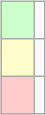<table class="wikitable" style="float:right; font-size:95%">
<tr>
<td style="background:#ccffcc;">    </td>
<td></td>
</tr>
<tr>
<td style="background:#ffffcc;">    </td>
<td></td>
</tr>
<tr>
<td style="background:#ffcccc;">    </td>
<td></td>
</tr>
</table>
